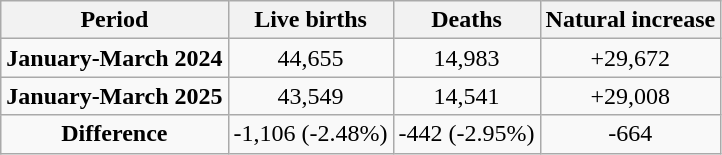<table class="wikitable" style="text-align:center;">
<tr>
<th>Period</th>
<th>Live births</th>
<th>Deaths</th>
<th>Natural increase</th>
</tr>
<tr>
<td><strong>January-March 2024</strong></td>
<td>44,655</td>
<td>14,983</td>
<td>+29,672</td>
</tr>
<tr>
<td><strong>January-March 2025</strong></td>
<td>43,549</td>
<td>14,541</td>
<td>+29,008</td>
</tr>
<tr>
<td><strong>Difference</strong></td>
<td> -1,106 (-2.48%)</td>
<td> -442 (-2.95%)</td>
<td> -664</td>
</tr>
</table>
